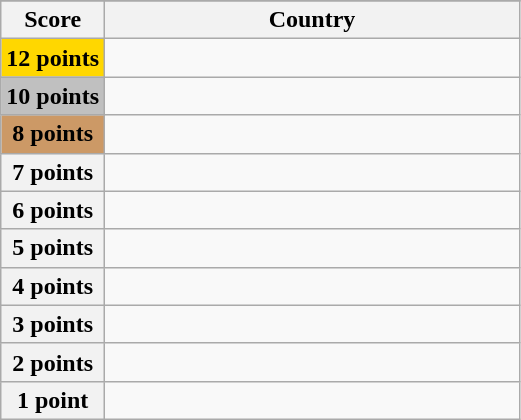<table class="wikitable">
<tr>
</tr>
<tr>
<th scope="col" width="20%">Score</th>
<th scope="col">Country</th>
</tr>
<tr>
<th scope="row" style="background:gold">12 points</th>
<td></td>
</tr>
<tr>
<th scope="row" style="background:silver">10 points</th>
<td></td>
</tr>
<tr>
<th scope="row" style="background:#CC9966">8 points</th>
<td></td>
</tr>
<tr>
<th scope="row">7 points</th>
<td></td>
</tr>
<tr>
<th scope="row">6 points</th>
<td></td>
</tr>
<tr>
<th scope="row">5 points</th>
<td></td>
</tr>
<tr>
<th scope="row">4 points</th>
<td></td>
</tr>
<tr>
<th scope="row">3 points</th>
<td></td>
</tr>
<tr>
<th scope="row">2 points</th>
<td></td>
</tr>
<tr>
<th scope="row">1 point</th>
<td></td>
</tr>
</table>
